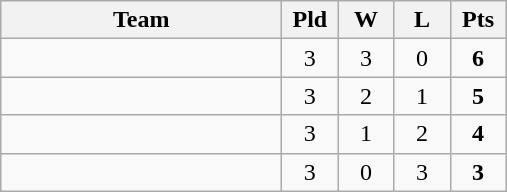<table class=wikitable style="text-align:center">
<tr>
<th width=180>Team</th>
<th width=30>Pld</th>
<th width=30>W</th>
<th width=30>L</th>
<th width=30>Pts</th>
</tr>
<tr>
<td align="left"></td>
<td>3</td>
<td>3</td>
<td>0</td>
<td><strong>6</strong></td>
</tr>
<tr>
<td align="left"></td>
<td>3</td>
<td>2</td>
<td>1</td>
<td><strong>5</strong></td>
</tr>
<tr>
<td align="left"></td>
<td>3</td>
<td>1</td>
<td>2</td>
<td><strong>4</strong></td>
</tr>
<tr>
<td align="left"></td>
<td>3</td>
<td>0</td>
<td>3</td>
<td><strong>3</strong></td>
</tr>
</table>
